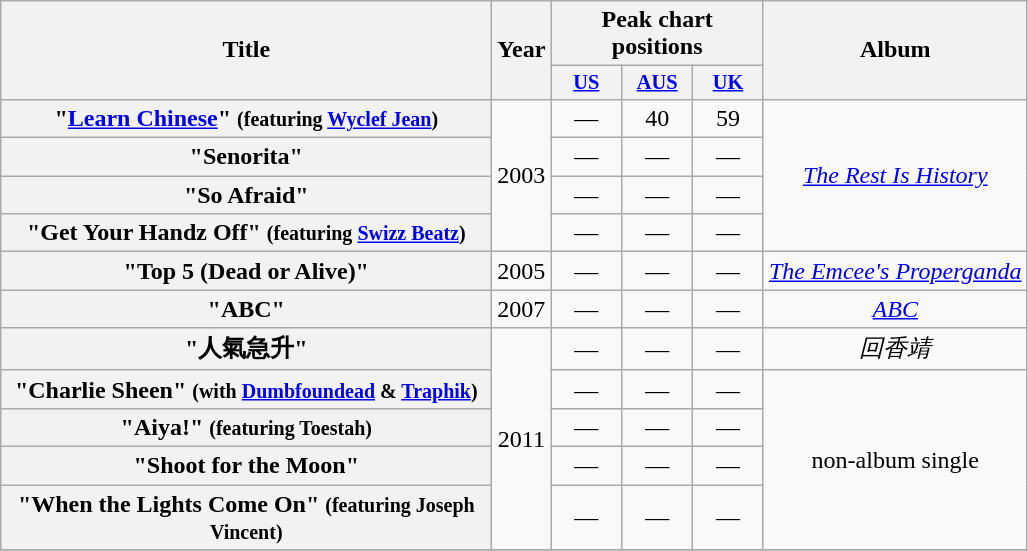<table class="wikitable plainrowheaders" style="text-align:center;">
<tr>
<th scope="col" rowspan="2" style="width:20em;">Title</th>
<th scope="col" rowspan="2">Year</th>
<th scope="col" colspan="3">Peak chart positions</th>
<th scope="col" rowspan="2">Album</th>
</tr>
<tr>
<th scope="col" style="width:3em;font-size:85%;"><a href='#'>US</a><br></th>
<th scope="col" style="width:3em;font-size:85%;"><a href='#'>AUS</a><br></th>
<th scope="col" style="width:3em;font-size:85%;"><a href='#'>UK</a><br></th>
</tr>
<tr>
<th scope="row">"<a href='#'>Learn Chinese</a>" <small>(featuring <a href='#'>Wyclef Jean</a>)</small></th>
<td rowspan="4">2003</td>
<td>—</td>
<td>40</td>
<td>59</td>
<td rowspan="4"><em><a href='#'>The Rest Is History</a></em></td>
</tr>
<tr>
<th scope="row">"Senorita"</th>
<td>—</td>
<td>—</td>
<td>—</td>
</tr>
<tr>
<th scope="row">"So Afraid"</th>
<td>—</td>
<td>—</td>
<td>—</td>
</tr>
<tr>
<th scope="row">"Get Your Handz Off" <small>(featuring <a href='#'>Swizz Beatz</a>)</small></th>
<td>—</td>
<td>—</td>
<td>—</td>
</tr>
<tr>
<th scope="row">"Top 5 (Dead or Alive)"</th>
<td rowspan="1">2005</td>
<td>—</td>
<td>—</td>
<td>—</td>
<td rowspan="1"><em><a href='#'>The Emcee's Properganda</a></em></td>
</tr>
<tr>
<th scope="row">"ABC"</th>
<td rowspan="1">2007</td>
<td>—</td>
<td>—</td>
<td>—</td>
<td rowspan="1"><em><a href='#'>ABC</a></em></td>
</tr>
<tr>
<th scope="row">"人氣急升"</th>
<td rowspan="5">2011</td>
<td>—</td>
<td>—</td>
<td>—</td>
<td rowspan="1"><em>回香靖</em></td>
</tr>
<tr>
<th scope="row">"Charlie Sheen" <small>(with <a href='#'>Dumbfoundead</a> & <a href='#'>Traphik</a>)</small></th>
<td>—</td>
<td>—</td>
<td>—</td>
<td rowspan="4">non-album single</td>
</tr>
<tr>
<th scope="row">"Aiya!" <small>(featuring Toestah)</small></th>
<td>—</td>
<td>—</td>
<td>—</td>
</tr>
<tr>
<th scope="row">"Shoot for the Moon"</th>
<td>—</td>
<td>—</td>
<td>—</td>
</tr>
<tr>
<th scope="row">"When the Lights Come On" <small>(featuring Joseph Vincent)</small></th>
<td>—</td>
<td>—</td>
<td>—</td>
</tr>
<tr>
</tr>
</table>
